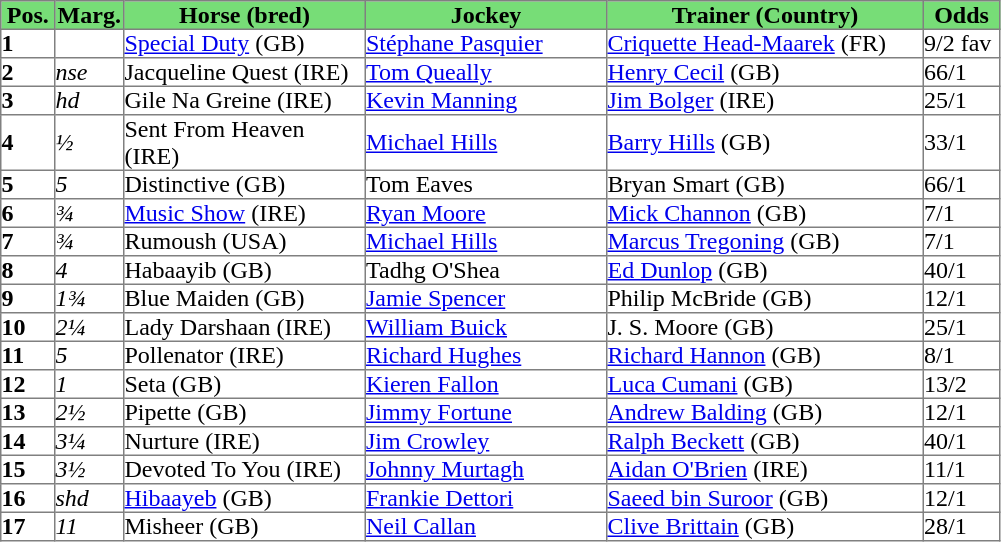<table class = "sortable" | border="1" cellpadding="0" style="border-collapse: collapse;">
<tr style="background:#7d7; text-align:center;">
<th style="width:35px;"><strong>Pos.</strong></th>
<th style="width:45px;"><strong>Marg.</strong></th>
<th style="width:160px;"><strong>Horse (bred)</strong></th>
<th style="width:160px;"><strong>Jockey</strong></th>
<th style="width:210px;"><strong>Trainer (Country)</strong></th>
<th style="width:50px;"><strong>Odds</strong></th>
</tr>
<tr>
<td><strong>1</strong></td>
<td></td>
<td><a href='#'>Special Duty</a> (GB)</td>
<td><a href='#'>Stéphane Pasquier</a></td>
<td><a href='#'>Criquette Head-Maarek</a> (FR)</td>
<td>9/2 fav</td>
</tr>
<tr>
<td><strong>2</strong></td>
<td><em>nse</em></td>
<td>Jacqueline Quest (IRE)</td>
<td><a href='#'>Tom Queally</a></td>
<td><a href='#'>Henry Cecil</a> (GB)</td>
<td>66/1</td>
</tr>
<tr>
<td><strong>3</strong></td>
<td><em>hd</em></td>
<td>Gile Na Greine (IRE)</td>
<td><a href='#'>Kevin Manning</a></td>
<td><a href='#'>Jim Bolger</a> (IRE)</td>
<td>25/1</td>
</tr>
<tr>
<td><strong>4</strong></td>
<td><em>½</em></td>
<td>Sent From Heaven (IRE)</td>
<td><a href='#'>Michael Hills</a></td>
<td><a href='#'>Barry Hills</a> (GB)</td>
<td>33/1</td>
</tr>
<tr>
<td><strong>5</strong></td>
<td><em>5</em></td>
<td>Distinctive (GB)</td>
<td>Tom Eaves</td>
<td>Bryan Smart (GB)</td>
<td>66/1</td>
</tr>
<tr>
<td><strong>6</strong></td>
<td><em>¾</em></td>
<td><a href='#'>Music Show</a> (IRE)</td>
<td><a href='#'>Ryan Moore</a></td>
<td><a href='#'>Mick Channon</a> (GB)</td>
<td>7/1</td>
</tr>
<tr>
<td><strong>7</strong></td>
<td><em>¾</em></td>
<td>Rumoush (USA)</td>
<td><a href='#'>Michael Hills</a></td>
<td><a href='#'>Marcus Tregoning</a> (GB)</td>
<td>7/1</td>
</tr>
<tr>
<td><strong>8</strong></td>
<td><em>4</em></td>
<td>Habaayib (GB)</td>
<td>Tadhg O'Shea</td>
<td><a href='#'>Ed Dunlop</a> (GB)</td>
<td>40/1</td>
</tr>
<tr>
<td><strong>9</strong></td>
<td><em>1¾</em></td>
<td>Blue Maiden (GB)</td>
<td><a href='#'>Jamie Spencer</a></td>
<td>Philip McBride (GB)</td>
<td>12/1</td>
</tr>
<tr>
<td><strong>10</strong></td>
<td><em>2¼</em></td>
<td>Lady Darshaan (IRE)</td>
<td><a href='#'>William Buick</a></td>
<td>J. S. Moore (GB)</td>
<td>25/1</td>
</tr>
<tr>
<td><strong>11</strong></td>
<td><em>5</em></td>
<td>Pollenator (IRE)</td>
<td><a href='#'>Richard Hughes</a></td>
<td><a href='#'>Richard Hannon</a> (GB)</td>
<td>8/1</td>
</tr>
<tr>
<td><strong>12</strong></td>
<td><em>1</em></td>
<td>Seta (GB)</td>
<td><a href='#'>Kieren Fallon</a></td>
<td><a href='#'>Luca Cumani</a> (GB)</td>
<td>13/2</td>
</tr>
<tr>
<td><strong>13</strong></td>
<td><em>2½</em></td>
<td>Pipette (GB)</td>
<td><a href='#'>Jimmy Fortune</a></td>
<td><a href='#'>Andrew Balding</a> (GB)</td>
<td>12/1</td>
</tr>
<tr>
<td><strong>14</strong></td>
<td><em>3¼</em></td>
<td>Nurture (IRE)</td>
<td><a href='#'>Jim Crowley</a></td>
<td><a href='#'>Ralph Beckett</a> (GB)</td>
<td>40/1</td>
</tr>
<tr>
<td><strong>15</strong></td>
<td><em>3½</em></td>
<td>Devoted To You (IRE)</td>
<td><a href='#'>Johnny Murtagh</a></td>
<td><a href='#'>Aidan O'Brien</a> (IRE)</td>
<td>11/1</td>
</tr>
<tr>
<td><strong>16</strong></td>
<td><em>shd</em></td>
<td><a href='#'>Hibaayeb</a> (GB)</td>
<td><a href='#'>Frankie Dettori</a></td>
<td><a href='#'>Saeed bin Suroor</a> (GB)</td>
<td>12/1</td>
</tr>
<tr>
<td><strong>17</strong></td>
<td><em>11</em></td>
<td>Misheer (GB)</td>
<td><a href='#'>Neil Callan</a></td>
<td><a href='#'>Clive Brittain</a> (GB)</td>
<td>28/1</td>
</tr>
</table>
